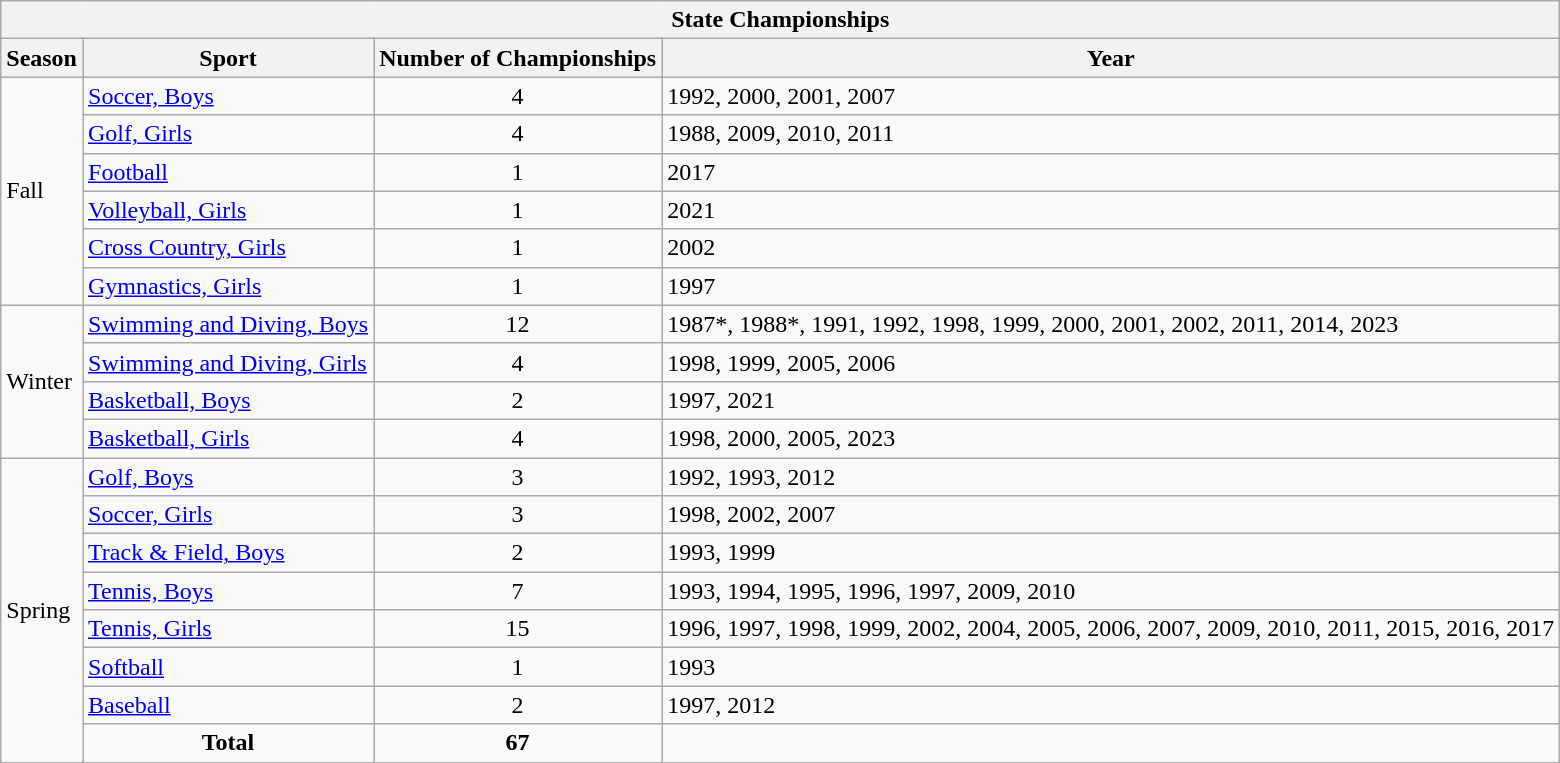<table class="wikitable">
<tr>
<th colspan="4">State Championships</th>
</tr>
<tr>
<th>Season</th>
<th>Sport</th>
<th>Number of Championships</th>
<th>Year</th>
</tr>
<tr>
<td rowspan="6">Fall</td>
<td><a href='#'>Soccer, Boys</a></td>
<td style="text-align:center;">4</td>
<td>1992, 2000, 2001, 2007</td>
</tr>
<tr>
<td><a href='#'>Golf, Girls</a></td>
<td style="text-align:center;">4</td>
<td>1988, 2009, 2010, 2011</td>
</tr>
<tr>
<td><a href='#'>Football</a></td>
<td style="text-align:center;">1</td>
<td>2017</td>
</tr>
<tr>
<td><a href='#'>Volleyball, Girls</a></td>
<td style="text-align:center;">1</td>
<td>2021</td>
</tr>
<tr>
<td><a href='#'>Cross Country, Girls</a></td>
<td style="text-align:center;">1</td>
<td>2002</td>
</tr>
<tr>
<td><a href='#'>Gymnastics, Girls</a></td>
<td style="text-align:center;">1</td>
<td>1997</td>
</tr>
<tr>
<td rowspan="4">Winter</td>
<td><a href='#'>Swimming and Diving, Boys</a></td>
<td style="text-align:center;">12</td>
<td>1987*, 1988*, 1991, 1992, 1998, 1999, 2000, 2001, 2002, 2011, 2014, 2023</td>
</tr>
<tr>
<td><a href='#'>Swimming and Diving, Girls</a></td>
<td style="text-align:center;">4</td>
<td>1998, 1999, 2005, 2006</td>
</tr>
<tr>
<td><a href='#'>Basketball, Boys</a></td>
<td style="text-align:center;">2</td>
<td>1997, 2021</td>
</tr>
<tr>
<td><a href='#'>Basketball, Girls</a></td>
<td style="text-align:center;">4</td>
<td>1998, 2000, 2005, 2023</td>
</tr>
<tr>
<td rowspan="8">Spring</td>
<td><a href='#'>Golf, Boys</a></td>
<td style="text-align:center;">3</td>
<td>1992, 1993, 2012</td>
</tr>
<tr>
<td><a href='#'>Soccer, Girls</a></td>
<td style="text-align:center;">3</td>
<td>1998, 2002, 2007</td>
</tr>
<tr>
<td><a href='#'>Track & Field, Boys</a></td>
<td style="text-align:center;">2</td>
<td>1993, 1999</td>
</tr>
<tr>
<td><a href='#'>Tennis, Boys</a></td>
<td style="text-align:center;">7</td>
<td>1993, 1994, 1995, 1996, 1997, 2009, 2010</td>
</tr>
<tr>
<td><a href='#'>Tennis, Girls</a></td>
<td style="text-align:center;">15</td>
<td>1996, 1997, 1998, 1999, 2002, 2004, 2005, 2006, 2007, 2009, 2010, 2011, 2015, 2016, 2017</td>
</tr>
<tr>
<td><a href='#'>Softball</a></td>
<td style="text-align:center;">1</td>
<td>1993</td>
</tr>
<tr>
<td><a href='#'>Baseball</a></td>
<td style="text-align:center;">2</td>
<td>1997, 2012</td>
</tr>
<tr style="text-align:center;">
<td colspan="1"><strong>Total</strong></td>
<td style="text-align:center;"><strong>67</strong></td>
<td></td>
</tr>
</table>
